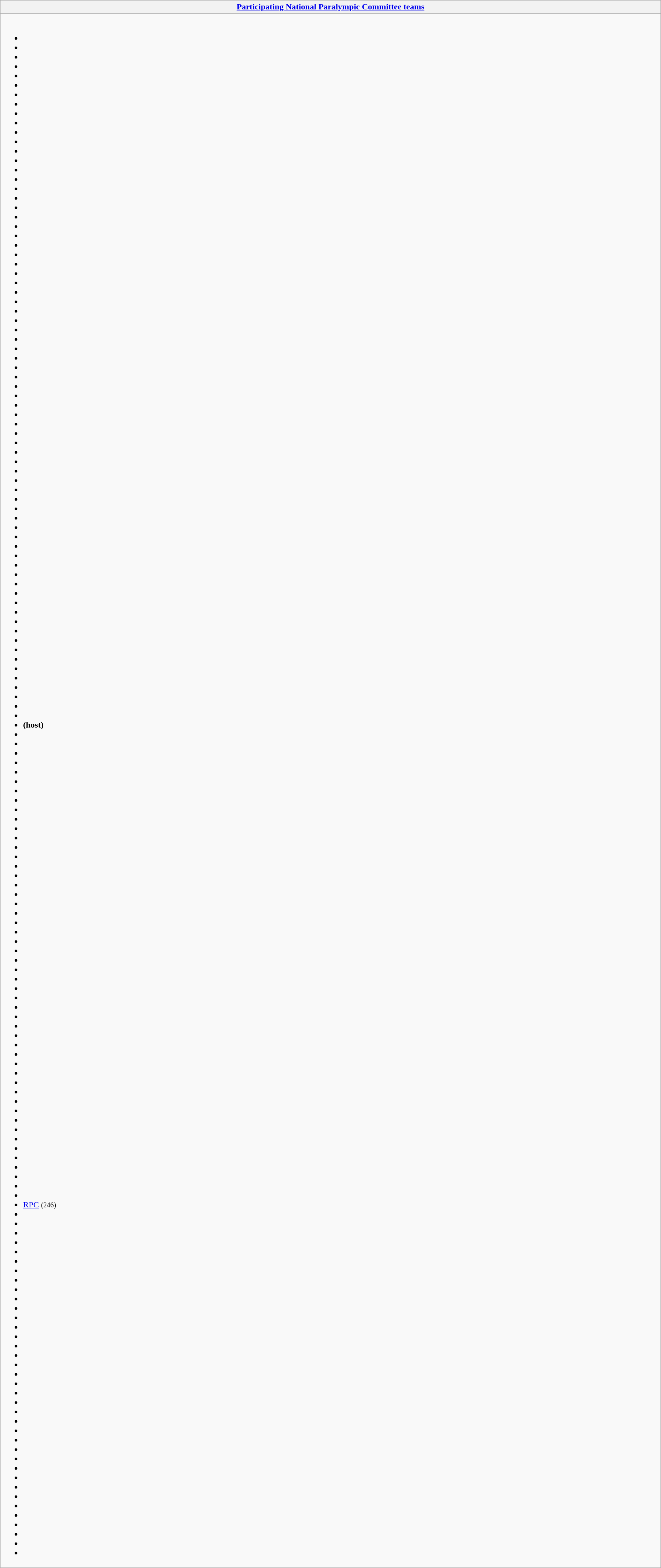<table class="wikitable collapsible" style="width:100%;">
<tr>
<th><a href='#'>Participating National Paralympic Committee teams</a></th>
</tr>
<tr>
<td><br><ul><li></li><li></li><li></li><li></li><li></li><li></li><li></li><li></li><li></li><li></li><li></li><li></li><li></li><li></li><li></li><li></li><li></li><li></li><li></li><li></li><li></li><li></li><li></li><li></li><li></li><li></li><li></li><li></li><li></li><li></li><li></li><li></li><li></li><li></li><li></li><li></li><li></li><li></li><li></li><li></li><li></li><li></li><li></li><li></li><li></li><li></li><li></li><li></li><li></li><li></li><li></li><li></li><li></li><li></li><li></li><li></li><li></li><li></li><li></li><li></li><li></li><li></li><li></li><li></li><li></li><li></li><li></li><li></li><li></li><li></li><li></li><li></li><li></li><li> <strong>(host)</strong></li><li></li><li></li><li></li><li></li><li></li><li></li><li></li><li></li><li></li><li></li><li></li><li></li><li></li><li></li><li></li><li></li><li></li><li></li><li></li><li></li><li></li><li></li><li></li><li></li><li></li><li></li><li></li><li></li><li></li><li></li><li></li><li></li><li></li><li></li><li></li><li></li><li></li><li></li><li></li><li></li><li></li><li></li><li></li><li></li><li></li><li></li><li></li><li></li><li></li><li></li><li> <a href='#'>RPC</a> <small>(246)</small></li><li></li><li></li><li></li><li></li><li></li><li></li><li></li><li></li><li></li><li></li><li></li><li></li><li></li><li></li><li></li><li></li><li></li><li></li><li></li><li></li><li></li><li></li><li></li><li></li><li></li><li></li><li></li><li></li><li></li><li></li><li></li><li></li><li></li><li></li><li></li><li></li><li></li></ul></td>
</tr>
</table>
